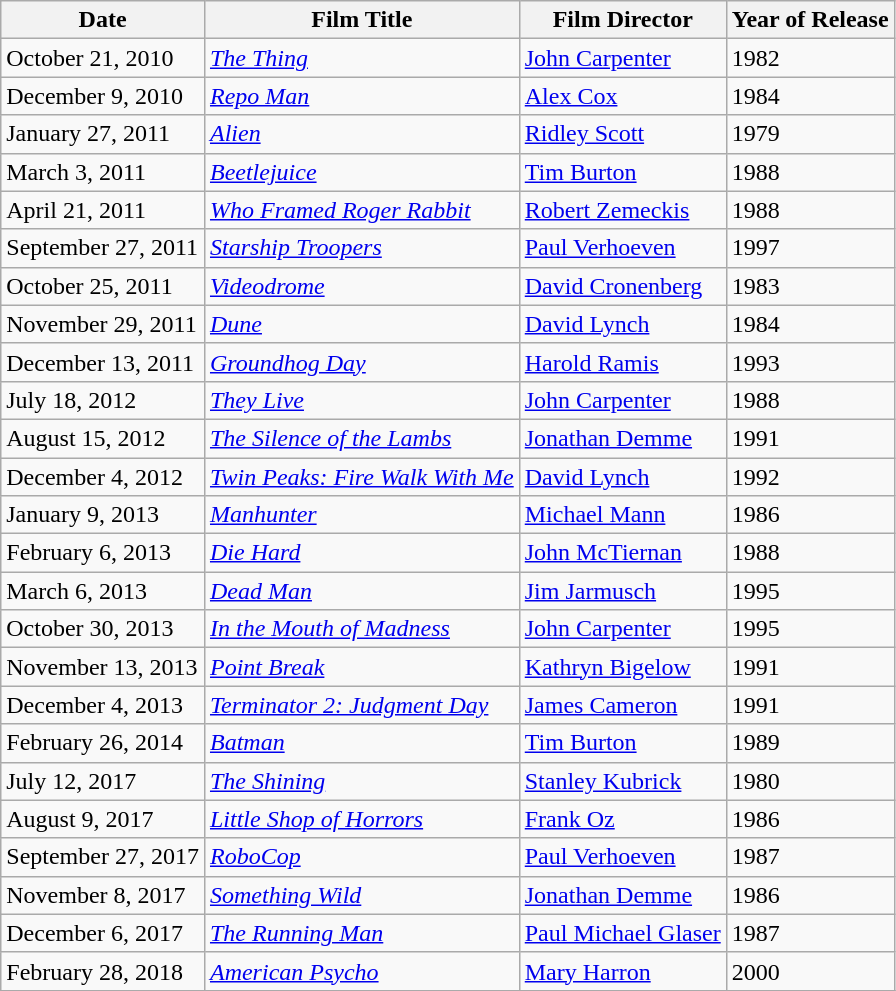<table class="wikitable">
<tr>
<th>Date</th>
<th>Film Title</th>
<th>Film Director</th>
<th>Year of Release</th>
</tr>
<tr>
<td>October 21, 2010</td>
<td><em><a href='#'>The Thing</a></em></td>
<td><a href='#'>John Carpenter</a></td>
<td>1982</td>
</tr>
<tr>
<td>December 9, 2010</td>
<td><em><a href='#'>Repo Man</a></em></td>
<td><a href='#'>Alex Cox</a></td>
<td>1984</td>
</tr>
<tr>
<td>January 27, 2011</td>
<td><em><a href='#'>Alien</a></em></td>
<td><a href='#'>Ridley Scott</a></td>
<td>1979</td>
</tr>
<tr>
<td>March 3, 2011</td>
<td><em><a href='#'>Beetlejuice</a></em></td>
<td><a href='#'>Tim Burton</a></td>
<td>1988</td>
</tr>
<tr>
<td>April 21, 2011</td>
<td><em><a href='#'>Who Framed Roger Rabbit</a></em></td>
<td><a href='#'>Robert Zemeckis</a></td>
<td>1988</td>
</tr>
<tr>
<td>September 27, 2011</td>
<td><em><a href='#'>Starship Troopers</a></em></td>
<td><a href='#'>Paul Verhoeven</a></td>
<td>1997</td>
</tr>
<tr>
<td>October 25, 2011</td>
<td><em><a href='#'>Videodrome</a></em></td>
<td><a href='#'>David Cronenberg</a></td>
<td>1983</td>
</tr>
<tr>
<td>November 29, 2011</td>
<td><em><a href='#'>Dune</a></em></td>
<td><a href='#'>David Lynch</a></td>
<td>1984</td>
</tr>
<tr>
<td>December 13, 2011</td>
<td><em><a href='#'>Groundhog Day</a></em></td>
<td><a href='#'>Harold Ramis</a></td>
<td>1993</td>
</tr>
<tr>
<td>July 18, 2012</td>
<td><em><a href='#'>They Live</a></em></td>
<td><a href='#'>John Carpenter</a></td>
<td>1988</td>
</tr>
<tr>
<td>August 15, 2012</td>
<td><em><a href='#'>The Silence of the Lambs</a></em></td>
<td><a href='#'>Jonathan Demme</a></td>
<td>1991</td>
</tr>
<tr>
<td>December 4, 2012</td>
<td><em><a href='#'>Twin Peaks: Fire Walk With Me</a></em></td>
<td><a href='#'>David Lynch</a></td>
<td>1992</td>
</tr>
<tr>
<td>January 9, 2013</td>
<td><em><a href='#'>Manhunter</a></em></td>
<td><a href='#'>Michael Mann</a></td>
<td>1986</td>
</tr>
<tr>
<td>February 6, 2013</td>
<td><em><a href='#'>Die Hard</a></em></td>
<td><a href='#'>John McTiernan</a></td>
<td>1988</td>
</tr>
<tr>
<td>March 6, 2013</td>
<td><em><a href='#'>Dead Man</a></em></td>
<td><a href='#'>Jim Jarmusch</a></td>
<td>1995</td>
</tr>
<tr>
<td>October 30, 2013</td>
<td><em><a href='#'>In the Mouth of Madness</a></em></td>
<td><a href='#'>John Carpenter</a></td>
<td>1995</td>
</tr>
<tr>
<td>November 13, 2013</td>
<td><em><a href='#'>Point Break</a></em></td>
<td><a href='#'>Kathryn Bigelow</a></td>
<td>1991</td>
</tr>
<tr>
<td>December 4, 2013</td>
<td><em><a href='#'>Terminator 2: Judgment Day</a></em></td>
<td><a href='#'>James Cameron</a></td>
<td>1991</td>
</tr>
<tr>
<td>February 26, 2014</td>
<td><em><a href='#'>Batman</a></em></td>
<td><a href='#'>Tim Burton</a></td>
<td>1989</td>
</tr>
<tr>
<td>July 12, 2017</td>
<td><em><a href='#'>The Shining</a></em></td>
<td><a href='#'>Stanley Kubrick</a></td>
<td>1980</td>
</tr>
<tr>
<td>August 9, 2017</td>
<td><em><a href='#'>Little Shop of Horrors</a></em></td>
<td><a href='#'>Frank Oz</a></td>
<td>1986</td>
</tr>
<tr>
<td>September 27, 2017</td>
<td><em><a href='#'>RoboCop</a></em></td>
<td><a href='#'>Paul Verhoeven</a></td>
<td>1987</td>
</tr>
<tr>
<td>November 8, 2017</td>
<td><em><a href='#'>Something Wild</a></em></td>
<td><a href='#'>Jonathan Demme</a></td>
<td>1986</td>
</tr>
<tr>
<td>December 6, 2017</td>
<td><em><a href='#'>The Running Man</a></em></td>
<td><a href='#'>Paul Michael Glaser</a></td>
<td>1987</td>
</tr>
<tr>
<td>February 28, 2018</td>
<td><em><a href='#'>American Psycho</a></em></td>
<td><a href='#'>Mary Harron</a></td>
<td>2000</td>
</tr>
<tr>
</tr>
</table>
